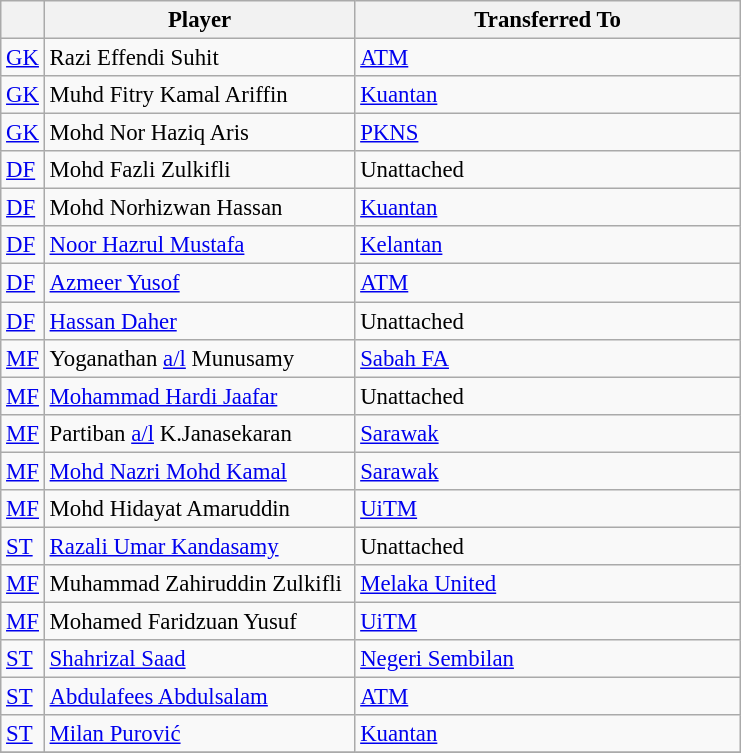<table class="wikitable plainrowheaders sortable" style="font-size:95%">
<tr>
<th></th>
<th scope="col" style="width:200px;"><strong>Player</strong></th>
<th scope="col" style="width:250px;"><strong>Transferred To</strong></th>
</tr>
<tr>
<td><a href='#'>GK</a></td>
<td align="left"> Razi Effendi Suhit</td>
<td align="left"> <a href='#'>ATM</a></td>
</tr>
<tr>
<td><a href='#'>GK</a></td>
<td align="left"> Muhd Fitry Kamal Ariffin</td>
<td align="left"> <a href='#'>Kuantan</a></td>
</tr>
<tr>
<td><a href='#'>GK</a></td>
<td align="left"> Mohd Nor Haziq Aris</td>
<td align="left"> <a href='#'>PKNS</a></td>
</tr>
<tr>
<td><a href='#'>DF</a></td>
<td align="left"> Mohd Fazli Zulkifli</td>
<td align="left">Unattached</td>
</tr>
<tr>
<td><a href='#'>DF</a></td>
<td align="left"> Mohd Norhizwan Hassan</td>
<td align="left"> <a href='#'>Kuantan</a></td>
</tr>
<tr>
<td><a href='#'>DF</a></td>
<td align="left"> <a href='#'>Noor Hazrul Mustafa</a></td>
<td align="left"> <a href='#'>Kelantan</a></td>
</tr>
<tr>
<td><a href='#'>DF</a></td>
<td align="left"> <a href='#'>Azmeer Yusof</a></td>
<td align="left"> <a href='#'>ATM</a></td>
</tr>
<tr>
<td><a href='#'>DF</a></td>
<td align="left"> <a href='#'>Hassan Daher</a></td>
<td align="left">Unattached</td>
</tr>
<tr>
<td><a href='#'>MF</a></td>
<td align="left"> Yoganathan <a href='#'>a/l</a> Munusamy</td>
<td align="left"> <a href='#'>Sabah FA</a></td>
</tr>
<tr>
<td><a href='#'>MF</a></td>
<td align="left"> <a href='#'>Mohammad Hardi Jaafar</a></td>
<td align="left">Unattached</td>
</tr>
<tr>
<td><a href='#'>MF</a></td>
<td align="left"> Partiban <a href='#'>a/l</a> K.Janasekaran</td>
<td align="left"> <a href='#'>Sarawak</a></td>
</tr>
<tr>
<td><a href='#'>MF</a></td>
<td align="left"> <a href='#'>Mohd Nazri Mohd Kamal</a></td>
<td align="left"> <a href='#'>Sarawak</a></td>
</tr>
<tr>
<td><a href='#'>MF</a></td>
<td align="left"> Mohd Hidayat Amaruddin</td>
<td align="left"> <a href='#'>UiTM</a></td>
</tr>
<tr>
<td><a href='#'>ST</a></td>
<td align="left"> <a href='#'>Razali Umar Kandasamy</a></td>
<td align="left">Unattached</td>
</tr>
<tr>
<td><a href='#'>MF</a></td>
<td align="left"> Muhammad Zahiruddin Zulkifli</td>
<td align="left"> <a href='#'>Melaka United</a></td>
</tr>
<tr>
<td><a href='#'>MF</a></td>
<td align="left"> Mohamed Faridzuan Yusuf</td>
<td align="left"> <a href='#'>UiTM</a></td>
</tr>
<tr>
<td><a href='#'>ST</a></td>
<td align="left"> <a href='#'>Shahrizal Saad</a></td>
<td align="left"> <a href='#'>Negeri Sembilan</a></td>
</tr>
<tr>
<td><a href='#'>ST</a></td>
<td align="left"> <a href='#'>Abdulafees Abdulsalam</a></td>
<td align="left"> <a href='#'>ATM</a></td>
</tr>
<tr>
<td><a href='#'>ST</a></td>
<td align="left"> <a href='#'>Milan Purović</a></td>
<td align="left"> <a href='#'>Kuantan</a></td>
</tr>
<tr>
</tr>
</table>
